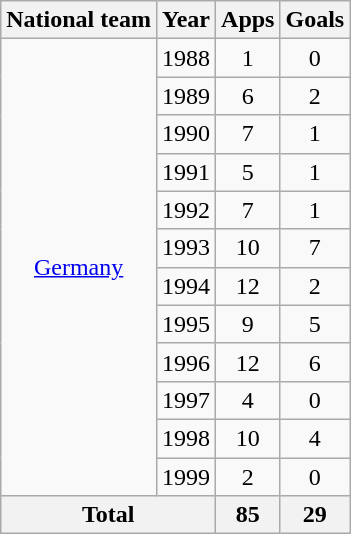<table class="wikitable" style="text-align:center">
<tr>
<th>National team</th>
<th>Year</th>
<th>Apps</th>
<th>Goals</th>
</tr>
<tr>
<td rowspan="12"><a href='#'>Germany</a></td>
<td>1988</td>
<td>1</td>
<td>0</td>
</tr>
<tr>
<td>1989</td>
<td>6</td>
<td>2</td>
</tr>
<tr>
<td>1990</td>
<td>7</td>
<td>1</td>
</tr>
<tr>
<td>1991</td>
<td>5</td>
<td>1</td>
</tr>
<tr>
<td>1992</td>
<td>7</td>
<td>1</td>
</tr>
<tr>
<td>1993</td>
<td>10</td>
<td>7</td>
</tr>
<tr>
<td>1994</td>
<td>12</td>
<td>2</td>
</tr>
<tr>
<td>1995</td>
<td>9</td>
<td>5</td>
</tr>
<tr>
<td>1996</td>
<td>12</td>
<td>6</td>
</tr>
<tr>
<td>1997</td>
<td>4</td>
<td>0</td>
</tr>
<tr>
<td>1998</td>
<td>10</td>
<td>4</td>
</tr>
<tr>
<td>1999</td>
<td>2</td>
<td>0</td>
</tr>
<tr>
<th colspan="2">Total</th>
<th>85</th>
<th>29</th>
</tr>
</table>
